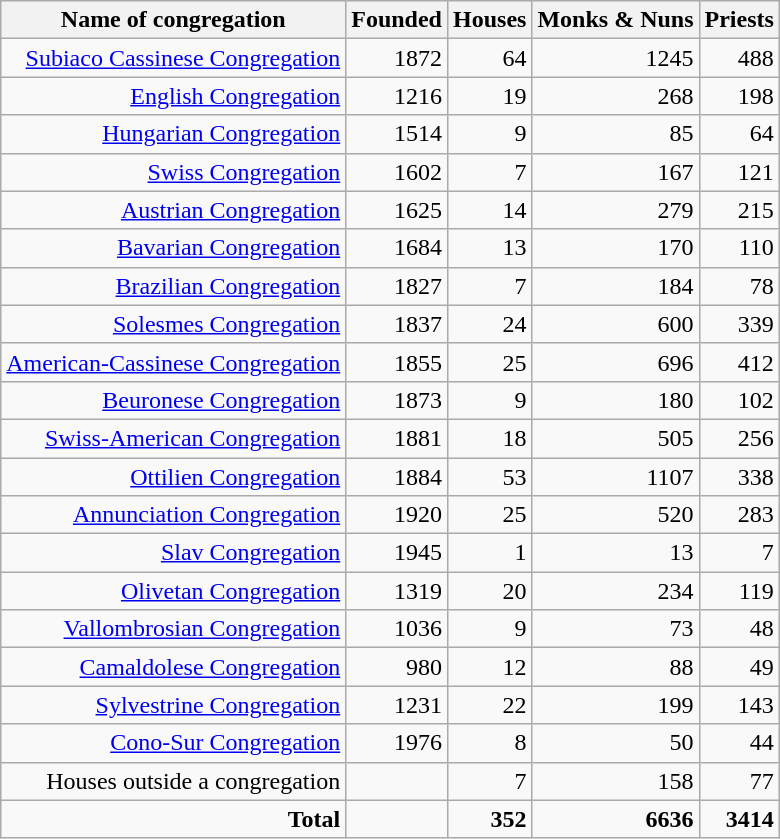<table class="wikitable sortable" style=text-align:right>
<tr>
<th>Name of congregation</th>
<th>Founded</th>
<th>Houses</th>
<th>Monks & Nuns</th>
<th>Priests</th>
</tr>
<tr>
<td><a href='#'>Subiaco Cassinese Congregation</a></td>
<td>1872</td>
<td>64</td>
<td>1245</td>
<td>488</td>
</tr>
<tr>
<td><a href='#'>English Congregation</a></td>
<td>1216</td>
<td>19</td>
<td>268</td>
<td>198</td>
</tr>
<tr>
<td><a href='#'>Hungarian Congregation</a></td>
<td>1514</td>
<td>9</td>
<td>85</td>
<td>64</td>
</tr>
<tr>
<td><a href='#'>Swiss Congregation</a></td>
<td>1602</td>
<td>7</td>
<td>167</td>
<td>121</td>
</tr>
<tr>
<td><a href='#'>Austrian Congregation</a></td>
<td>1625</td>
<td>14</td>
<td>279</td>
<td>215</td>
</tr>
<tr>
<td><a href='#'>Bavarian Congregation</a></td>
<td>1684</td>
<td>13</td>
<td>170</td>
<td>110</td>
</tr>
<tr>
<td><a href='#'>Brazilian Congregation</a></td>
<td>1827</td>
<td>7</td>
<td>184</td>
<td>78</td>
</tr>
<tr>
<td><a href='#'>Solesmes Congregation</a></td>
<td>1837</td>
<td>24</td>
<td>600</td>
<td>339</td>
</tr>
<tr>
<td><a href='#'>American-Cassinese Congregation</a></td>
<td>1855</td>
<td>25</td>
<td>696</td>
<td>412</td>
</tr>
<tr>
<td><a href='#'>Beuronese Congregation</a></td>
<td>1873</td>
<td>9</td>
<td>180</td>
<td>102</td>
</tr>
<tr>
<td><a href='#'>Swiss-American Congregation</a></td>
<td>1881</td>
<td>18</td>
<td>505</td>
<td>256</td>
</tr>
<tr>
<td><a href='#'>Ottilien Congregation</a></td>
<td>1884</td>
<td>53</td>
<td>1107</td>
<td>338</td>
</tr>
<tr>
<td><a href='#'>Annunciation Congregation</a></td>
<td>1920</td>
<td>25</td>
<td>520</td>
<td>283</td>
</tr>
<tr>
<td><a href='#'>Slav Congregation</a></td>
<td>1945</td>
<td>1</td>
<td>13</td>
<td>7</td>
</tr>
<tr>
<td><a href='#'>Olivetan Congregation</a></td>
<td>1319</td>
<td>20</td>
<td>234</td>
<td>119</td>
</tr>
<tr>
<td><a href='#'>Vallombrosian Congregation</a></td>
<td>1036</td>
<td>9</td>
<td>73</td>
<td>48</td>
</tr>
<tr>
<td><a href='#'>Camaldolese Congregation</a></td>
<td>980</td>
<td>12</td>
<td>88</td>
<td>49</td>
</tr>
<tr>
<td><a href='#'>Sylvestrine Congregation</a></td>
<td>1231</td>
<td>22</td>
<td>199</td>
<td>143</td>
</tr>
<tr>
<td><a href='#'>Cono-Sur Congregation</a></td>
<td>1976</td>
<td>8</td>
<td>50</td>
<td>44</td>
</tr>
<tr>
<td>Houses outside a congregation</td>
<td></td>
<td>7</td>
<td>158</td>
<td>77</td>
</tr>
<tr>
<td><strong>Total</strong></td>
<td></td>
<td><strong>352</strong></td>
<td><strong>6636</strong></td>
<td><strong>3414</strong></td>
</tr>
</table>
